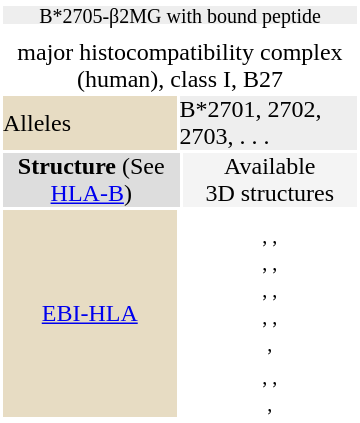<table id="drugInfoBox" style="float: right; clear: right; margin: 0 0 0.5em 1em; background: #ffffff;" class="toccolours" border=0 cellpadding=0 align="right" width="240px">
<tr align="center">
<td colspan="3"></td>
</tr>
<tr style="text-align: center; line-height: 0.75;background:#eeeeee">
<td colspan="3" color="white"><small>B*2705-β2MG with bound peptide </small></td>
</tr>
<tr style="text-align: center; line-height: 1.00;background:#eeeeee">
<td colspan="3" color="white"></td>
</tr>
<tr>
<td align="center" colspan="3"></td>
</tr>
<tr style="text-align: center; line-height: 1.00;background:#eeeeee">
<td colspan="3" color="white"></td>
</tr>
<tr>
<td align="center" colspan="3"></td>
</tr>
<tr>
<td align="center" colspan="3"><div>major histocompatibility complex (human), class I, B27</div></td>
</tr>
<tr>
<td bgcolor="#e7dcc3">Alleles</td>
<td colspan = 2  bgcolor="#eeeeee">B*2701, 2702, 2703, . . . <br></td>
</tr>
<tr align="center">
<td colspan="2" bgcolor="#dddddd"><strong>Structure</strong> (See <a href='#'>HLA-B</a>)</td>
<td bgcolor="#f4f4f4">Available<br>3D structures</td>
</tr>
<tr align="center">
<td rowspan=7 bgcolor="#e7dcc3"><a href='#'>EBI-HLA</a></td>
<td bgcolor="#eeeeee"> </td>
</tr>
<tr align="center">
<td bgcolor="#eeeeee"> </td>
</tr>
<tr align="center">
<td bgcolor="#eeeeee"> </td>
</tr>
<tr align="center">
<td bgcolor="#eeeeee"> </td>
</tr>
<tr align="center">
<td bgcolor="#eeeeee"> </td>
<td><small> , ,<br>, ,<br>, ,<br> , ,<br> , </small></td>
</tr>
<tr align="center">
<td bgcolor="#eeeeee"> </td>
</tr>
<tr align="center">
<td bgcolor="#eeeeee"> </td>
<td><small>, ,<br> , </small></td>
</tr>
<tr align="center">
</tr>
</table>
